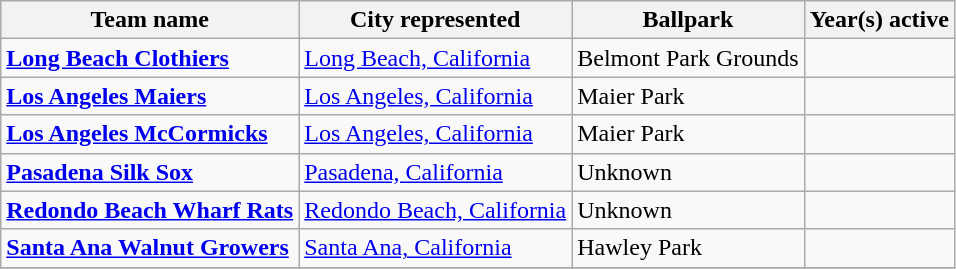<table class="wikitable">
<tr>
<th>Team name</th>
<th>City represented</th>
<th>Ballpark</th>
<th>Year(s) active</th>
</tr>
<tr>
<td><strong><a href='#'>Long Beach Clothiers</a></strong></td>
<td><a href='#'>Long Beach, California</a></td>
<td>Belmont Park Grounds</td>
<td></td>
</tr>
<tr>
<td><strong><a href='#'>Los Angeles Maiers</a></strong></td>
<td><a href='#'>Los Angeles, California</a></td>
<td>Maier Park</td>
<td></td>
</tr>
<tr>
<td><strong><a href='#'>Los Angeles McCormicks</a></strong></td>
<td><a href='#'>Los Angeles, California</a></td>
<td>Maier Park</td>
<td></td>
</tr>
<tr>
<td><strong><a href='#'>Pasadena Silk Sox</a></strong></td>
<td><a href='#'>Pasadena, California</a></td>
<td>Unknown</td>
<td></td>
</tr>
<tr>
<td><strong><a href='#'>Redondo Beach Wharf Rats</a></strong></td>
<td><a href='#'>Redondo Beach, California</a></td>
<td>Unknown</td>
<td></td>
</tr>
<tr>
<td><strong><a href='#'>Santa Ana Walnut Growers</a></strong></td>
<td><a href='#'>Santa Ana, California</a></td>
<td>Hawley Park</td>
<td></td>
</tr>
<tr>
</tr>
</table>
